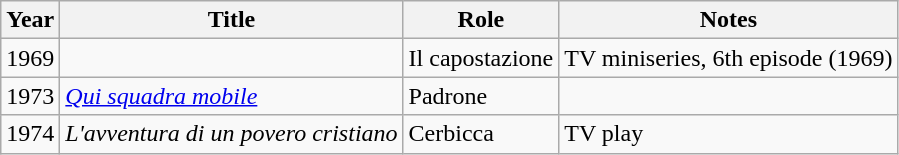<table class="wikitable plainrowheaders sortable">
<tr>
<th scope="col">Year</th>
<th scope="col">Title</th>
<th scope="col">Role</th>
<th scope="col">Notes</th>
</tr>
<tr>
<td>1969</td>
<td><em></em></td>
<td>Il capostazione</td>
<td>TV miniseries, 6th episode (1969)</td>
</tr>
<tr>
<td>1973</td>
<td><em><a href='#'>Qui squadra mobile</a></em></td>
<td>Padrone</td>
<td></td>
</tr>
<tr>
<td>1974</td>
<td><em>L'avventura di un povero cristiano</em></td>
<td>Cerbicca</td>
<td>TV play</td>
</tr>
</table>
